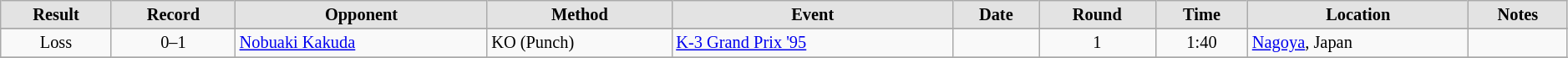<table class="wikitable sortable" style="font-size: 85%; text-align: left; width:99%">
<tr>
<th style='border-style: none none solid solid; background: #e3e3e3'>Result</th>
<th style='border-style: none none solid solid; background: #e3e3e3'>Record</th>
<th style='border-style: none none solid solid; background: #e3e3e3'><strong>Opponent</strong></th>
<th style='border-style: none none solid solid; background: #e3e3e3'><strong>Method</strong></th>
<th style='border-style: none none solid solid; background: #e3e3e3'><strong>Event</strong></th>
<th style='border-style: none none solid solid; background: #e3e3e3'><strong>Date</strong></th>
<th style='border-style: none none solid solid; background: #e3e3e3'><strong>Round</strong></th>
<th style='border-style: none none solid solid; background: #e3e3e3'><strong>Time</strong></th>
<th style='border-style: none none solid solid; background: #e3e3e3'><strong>Location</strong></th>
<th style='border-style: none none solid solid; background: #e3e3e3'><strong>Notes</strong></th>
</tr>
<tr align=center>
</tr>
<tr>
</tr>
<tr align=center>
<td>Loss</td>
<td align='center'>0–1</td>
<td align='left'> <a href='#'>Nobuaki Kakuda</a></td>
<td align='left'>KO (Punch)</td>
<td align='left'><a href='#'>K-3 Grand Prix '95</a></td>
<td align='left'></td>
<td align='center'>1</td>
<td align='center'>1:40</td>
<td align='left'> <a href='#'>Nagoya</a>, Japan</td>
<td align='left'></td>
</tr>
<tr asdfasdf>
</tr>
</table>
